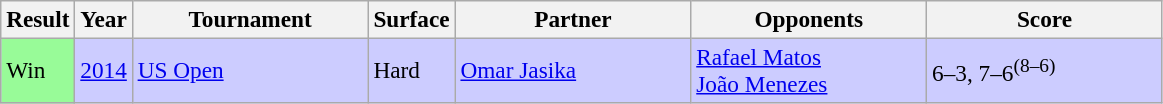<table class="wikitable" style=font-size:97%>
<tr>
<th>Result</th>
<th>Year</th>
<th width=150>Tournament</th>
<th>Surface</th>
<th width=150>Partner</th>
<th width=150>Opponents</th>
<th width=150>Score</th>
</tr>
<tr style="background:#ccccff;">
<td bgcolor=98fb98>Win</td>
<td><a href='#'>2014</a></td>
<td><a href='#'>US Open</a></td>
<td>Hard</td>
<td> <a href='#'>Omar Jasika</a></td>
<td> <a href='#'>Rafael Matos</a> <br>  <a href='#'>João Menezes</a></td>
<td>6–3, 7–6<sup>(8–6)</sup></td>
</tr>
</table>
